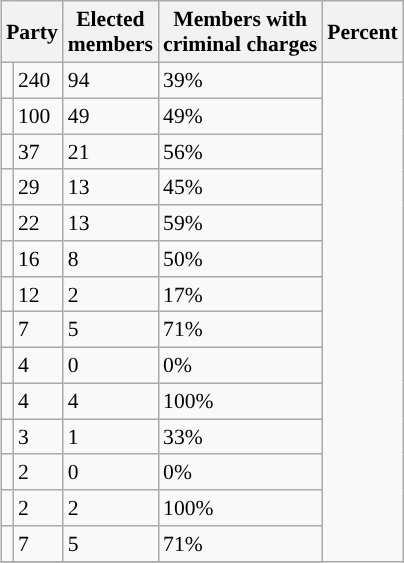<table class="wikitable sortable" align="right" style="font-size:90%;">
<tr>
<th colspan=2>Party</th>
<th>Elected <br> members</th>
<th>Members with <br>criminal charges</th>
<th>Percent</th>
</tr>
<tr>
<td></td>
<td>240</td>
<td>94</td>
<td>39%</td>
</tr>
<tr>
<td></td>
<td>100</td>
<td>49</td>
<td>49%</td>
</tr>
<tr>
<td></td>
<td>37</td>
<td>21</td>
<td>56%</td>
</tr>
<tr>
<td></td>
<td>29</td>
<td>13</td>
<td>45%</td>
</tr>
<tr>
<td></td>
<td>22</td>
<td>13</td>
<td>59%</td>
</tr>
<tr>
<td></td>
<td>16</td>
<td>8</td>
<td>50%</td>
</tr>
<tr>
<td></td>
<td>12</td>
<td>2</td>
<td>17%</td>
</tr>
<tr>
<td></td>
<td>7</td>
<td>5</td>
<td>71%</td>
</tr>
<tr>
<td></td>
<td>4</td>
<td>0</td>
<td>0%</td>
</tr>
<tr>
<td></td>
<td>4</td>
<td>4</td>
<td>100%</td>
</tr>
<tr>
<td></td>
<td>3</td>
<td>1</td>
<td>33%</td>
</tr>
<tr>
<td></td>
<td>2</td>
<td>0</td>
<td>0%</td>
</tr>
<tr>
<td></td>
<td>2</td>
<td>2</td>
<td>100%</td>
</tr>
<tr>
<td></td>
<td>7</td>
<td>5</td>
<td>71%</td>
</tr>
<tr>
</tr>
</table>
